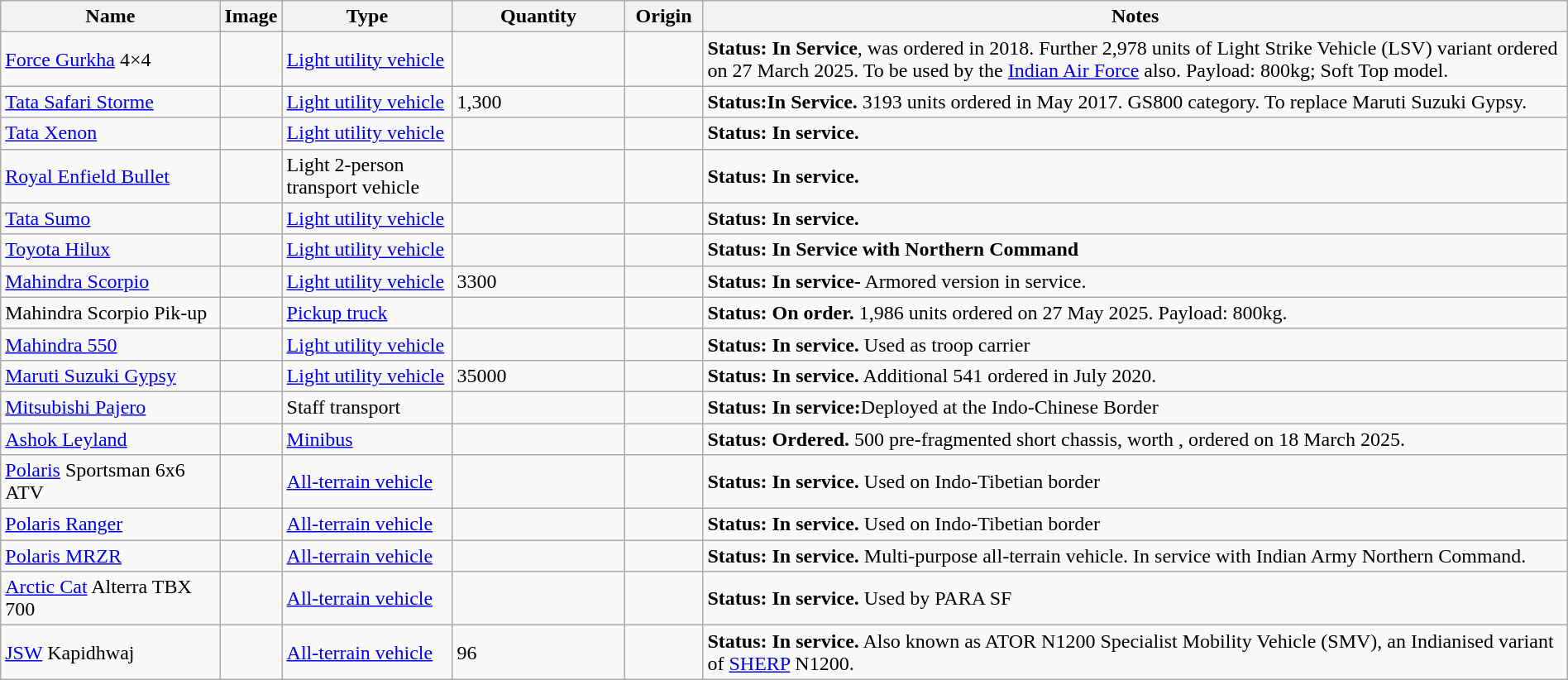<table class="wikitable" style="width:100%;">
<tr>
<th style="width:14%;">Name</th>
<th style="width:1%;">Image</th>
<th>Type</th>
<th style="width:11%;">Quantity</th>
<th style="width:5%;">Origin</th>
<th>Notes</th>
</tr>
<tr>
<td><a href='#'>Force Gurkha</a> 4×4</td>
<td></td>
<td><a href='#'>Light utility vehicle</a></td>
<td></td>
<td></td>
<td><strong>Status: In Service</strong>, was ordered in 2018. Further 2,978 units of Light Strike Vehicle (LSV) variant ordered on 27 March 2025. To be used by the <a href='#'>Indian Air Force</a> also. Payload: 800kg; Soft Top model.</td>
</tr>
<tr>
<td><a href='#'>Tata Safari Storme</a></td>
<td></td>
<td><a href='#'>Light utility vehicle</a></td>
<td>1,300</td>
<td></td>
<td><strong>Status:In</strong> <strong>Service.</strong> 3193 units ordered in May 2017. GS800 category. To replace Maruti Suzuki Gypsy.</td>
</tr>
<tr>
<td><a href='#'>Tata Xenon</a></td>
<td></td>
<td><a href='#'>Light utility vehicle</a></td>
<td></td>
<td></td>
<td><strong>Status: In service.</strong></td>
</tr>
<tr>
<td><a href='#'>Royal Enfield Bullet</a></td>
<td></td>
<td>Light 2-person transport vehicle</td>
<td></td>
<td></td>
<td><strong>Status: In service.</strong></td>
</tr>
<tr>
<td><a href='#'>Tata Sumo</a></td>
<td></td>
<td><a href='#'>Light utility vehicle</a></td>
<td></td>
<td></td>
<td><strong>Status: In service.</strong></td>
</tr>
<tr>
<td><a href='#'>Toyota Hilux</a></td>
<td></td>
<td><a href='#'>Light utility vehicle</a></td>
<td></td>
<td></td>
<td><strong>Status: In Service with Northern Command</strong></td>
</tr>
<tr>
<td><a href='#'>Mahindra Scorpio</a></td>
<td></td>
<td><a href='#'>Light utility vehicle</a></td>
<td>3300</td>
<td></td>
<td><strong>Status: In service-</strong> Armored version in service.</td>
</tr>
<tr>
<td>Mahindra Scorpio Pik-up</td>
<td></td>
<td><a href='#'>Pickup truck</a></td>
<td></td>
<td></td>
<td><strong>Status:</strong> <strong>On order.</strong> 1,986 units ordered on 27 May 2025. Payload: 800kg.</td>
</tr>
<tr>
<td><a href='#'>Mahindra 550</a></td>
<td></td>
<td><a href='#'>Light utility vehicle</a></td>
<td></td>
<td></td>
<td><strong>Status: In service.</strong> Used as troop carrier</td>
</tr>
<tr>
<td><a href='#'>Maruti Suzuki Gypsy</a></td>
<td></td>
<td><a href='#'>Light utility vehicle</a></td>
<td>35000</td>
<td><br></td>
<td><strong>Status: In service.</strong> Additional 541 ordered in July 2020.</td>
</tr>
<tr>
<td><a href='#'>Mitsubishi Pajero</a></td>
<td></td>
<td>Staff transport</td>
<td></td>
<td></td>
<td><strong>Status: In service:</strong>Deployed at the Indo-Chinese Border</td>
</tr>
<tr>
<td><a href='#'>Ashok Leyland</a> </td>
<td></td>
<td><a href='#'>Minibus</a></td>
<td></td>
<td></td>
<td><strong>Status: Ordered.</strong> 500 pre-fragmented short chassis, worth , ordered on 18 March 2025.</td>
</tr>
<tr>
<td><a href='#'>Polaris</a> Sportsman 6x6 ATV</td>
<td></td>
<td><a href='#'>All-terrain vehicle</a></td>
<td></td>
<td><br></td>
<td><strong>Status: In service.</strong> Used on Indo-Tibetian border</td>
</tr>
<tr>
<td><a href='#'>Polaris Ranger</a></td>
<td></td>
<td><a href='#'>All-terrain vehicle</a></td>
<td></td>
<td><br></td>
<td><strong>Status: In service.</strong> Used on Indo-Tibetian border</td>
</tr>
<tr>
<td><a href='#'>Polaris MRZR</a></td>
<td></td>
<td><a href='#'>All-terrain vehicle</a></td>
<td></td>
<td></td>
<td><strong>Status: In service.</strong> Multi-purpose all-terrain vehicle. In service with Indian Army Northern Command.</td>
</tr>
<tr>
<td><a href='#'>Arctic Cat</a> Alterra TBX 700</td>
<td></td>
<td><a href='#'>All-terrain vehicle</a></td>
<td></td>
<td></td>
<td><strong>Status: In service.</strong> Used by PARA SF</td>
</tr>
<tr>
<td><a href='#'>JSW</a> Kapidhwaj</td>
<td></td>
<td><a href='#'>All-terrain vehicle</a></td>
<td>96</td>
<td></td>
<td><strong>Status: In service.</strong> Also known as ATOR N1200 Specialist Mobility Vehicle (SMV), an Indianised variant of <a href='#'>SHERP</a> N1200.</td>
</tr>
</table>
